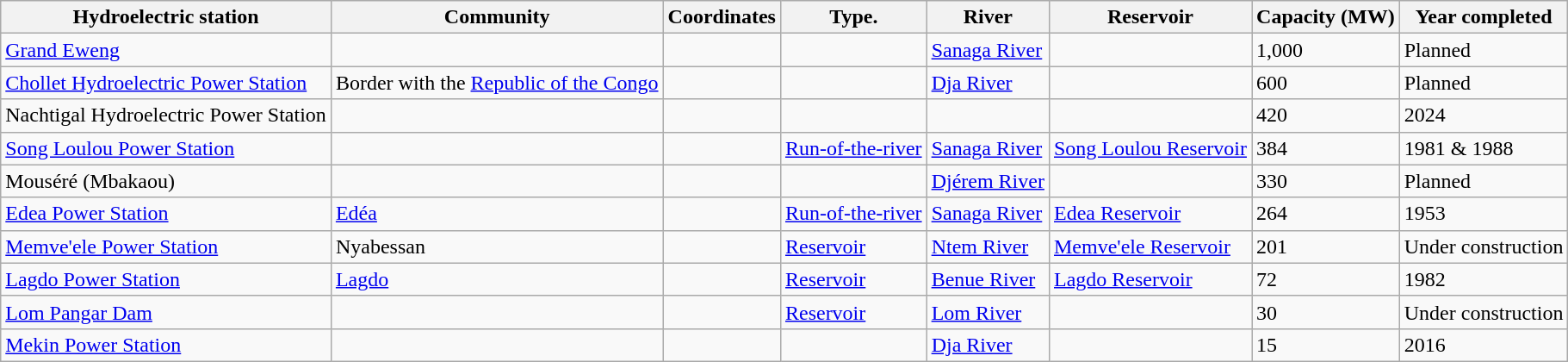<table class="wikitable">
<tr>
<th>Hydroelectric station</th>
<th>Community</th>
<th>Coordinates</th>
<th>Type.</th>
<th>River</th>
<th>Reservoir</th>
<th>Capacity (MW)</th>
<th>Year completed</th>
</tr>
<tr>
<td><a href='#'>Grand Eweng</a></td>
<td></td>
<td></td>
<td></td>
<td><a href='#'>Sanaga River</a></td>
<td></td>
<td>1,000</td>
<td>Planned</td>
</tr>
<tr>
<td><a href='#'>Chollet Hydroelectric Power Station</a></td>
<td>Border with the <a href='#'>Republic of the Congo</a></td>
<td></td>
<td></td>
<td><a href='#'>Dja River</a></td>
<td></td>
<td>600</td>
<td>Planned</td>
</tr>
<tr>
<td>Nachtigal Hydroelectric Power Station</td>
<td></td>
<td></td>
<td></td>
<td></td>
<td></td>
<td>420</td>
<td>2024</td>
</tr>
<tr>
<td><a href='#'>Song Loulou Power Station</a></td>
<td></td>
<td></td>
<td><a href='#'>Run-of-the-river</a></td>
<td><a href='#'>Sanaga River</a></td>
<td><a href='#'>Song Loulou Reservoir</a></td>
<td>384</td>
<td>1981 & 1988 </td>
</tr>
<tr>
<td>Mouséré (Mbakaou)</td>
<td></td>
<td></td>
<td></td>
<td><a href='#'>Djérem River</a></td>
<td></td>
<td>330</td>
<td>Planned</td>
</tr>
<tr>
<td><a href='#'>Edea Power Station</a></td>
<td><a href='#'>Edéa</a></td>
<td></td>
<td><a href='#'>Run-of-the-river</a></td>
<td><a href='#'>Sanaga River</a></td>
<td><a href='#'>Edea Reservoir</a></td>
<td>264</td>
<td>1953</td>
</tr>
<tr>
<td><a href='#'>Memve'ele Power Station</a></td>
<td>Nyabessan</td>
<td></td>
<td><a href='#'>Reservoir</a></td>
<td><a href='#'>Ntem River</a></td>
<td><a href='#'>Memve'ele Reservoir</a></td>
<td>201</td>
<td>Under construction</td>
</tr>
<tr>
<td><a href='#'>Lagdo Power Station</a></td>
<td><a href='#'>Lagdo</a></td>
<td></td>
<td><a href='#'>Reservoir</a></td>
<td><a href='#'>Benue River</a></td>
<td><a href='#'>Lagdo Reservoir</a></td>
<td>72</td>
<td>1982</td>
</tr>
<tr>
<td><a href='#'>Lom Pangar Dam</a></td>
<td></td>
<td></td>
<td><a href='#'>Reservoir</a></td>
<td><a href='#'>Lom River</a></td>
<td></td>
<td>30</td>
<td>Under construction</td>
</tr>
<tr>
<td><a href='#'>Mekin Power Station</a></td>
<td></td>
<td></td>
<td></td>
<td><a href='#'>Dja River</a></td>
<td></td>
<td>15</td>
<td>2016</td>
</tr>
</table>
